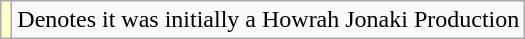<table class="wikitable">
<tr>
<td style="background:#ffc;"></td>
<td>Denotes it was initially a Howrah Jonaki Production</td>
</tr>
</table>
